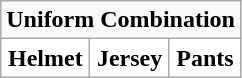<table class="wikitable">
<tr>
<td align="center" Colspan="3"><strong>Uniform Combination</strong></td>
</tr>
<tr align="center">
<th style="background:#FFFFFF;">Helmet</th>
<th style="background:#FFFFFF;">Jersey</th>
<th style="background:#FFFFFF;">Pants</th>
</tr>
</table>
